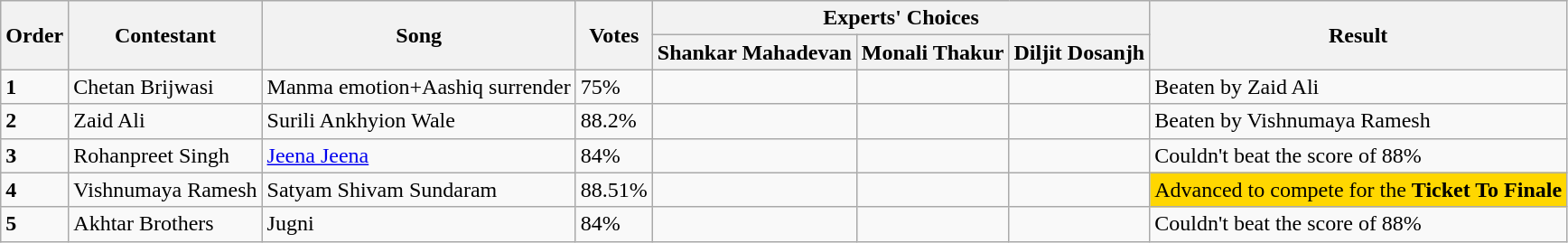<table class="wikitable sortable mw-collapsible">
<tr>
<th rowspan="2">Order</th>
<th rowspan="2">Contestant</th>
<th rowspan="2">Song</th>
<th rowspan="2">Votes</th>
<th colspan="3">Experts' Choices</th>
<th rowspan="2">Result</th>
</tr>
<tr>
<th>Shankar Mahadevan</th>
<th>Monali Thakur</th>
<th>Diljit Dosanjh</th>
</tr>
<tr>
<td><strong>1</strong></td>
<td>Chetan Brijwasi</td>
<td>Manma emotion+Aashiq surrender</td>
<td>75%</td>
<td></td>
<td></td>
<td></td>
<td>Beaten by Zaid Ali</td>
</tr>
<tr>
<td><strong>2</strong></td>
<td>Zaid Ali</td>
<td>Surili Ankhyion Wale</td>
<td>88.2%</td>
<td></td>
<td></td>
<td></td>
<td>Beaten by Vishnumaya Ramesh</td>
</tr>
<tr>
<td><strong>3</strong></td>
<td>Rohanpreet Singh</td>
<td><a href='#'>Jeena Jeena</a></td>
<td>84%</td>
<td></td>
<td></td>
<td></td>
<td>Couldn't beat the score of 88%</td>
</tr>
<tr>
<td><strong>4</strong></td>
<td>Vishnumaya Ramesh</td>
<td>Satyam Shivam Sundaram</td>
<td>88.51%</td>
<td></td>
<td></td>
<td></td>
<td bgcolor=gold>Advanced to compete for the <strong>Ticket To Finale</strong></td>
</tr>
<tr>
<td><strong>5</strong></td>
<td>Akhtar Brothers</td>
<td>Jugni</td>
<td>84%</td>
<td></td>
<td></td>
<td></td>
<td>Couldn't beat the score of 88%</td>
</tr>
</table>
